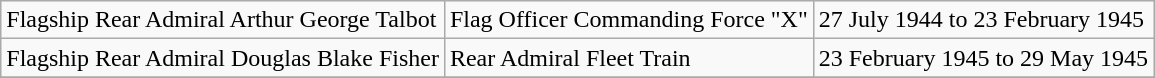<table class="wikitable">
<tr>
<td>Flagship Rear Admiral Arthur George Talbot</td>
<td>Flag Officer Commanding Force "X"</td>
<td>27 July 1944 to 23 February 1945</td>
</tr>
<tr>
<td>Flagship Rear Admiral Douglas Blake Fisher</td>
<td>Rear Admiral Fleet Train</td>
<td>23 February 1945 to 29 May 1945</td>
</tr>
<tr>
</tr>
</table>
